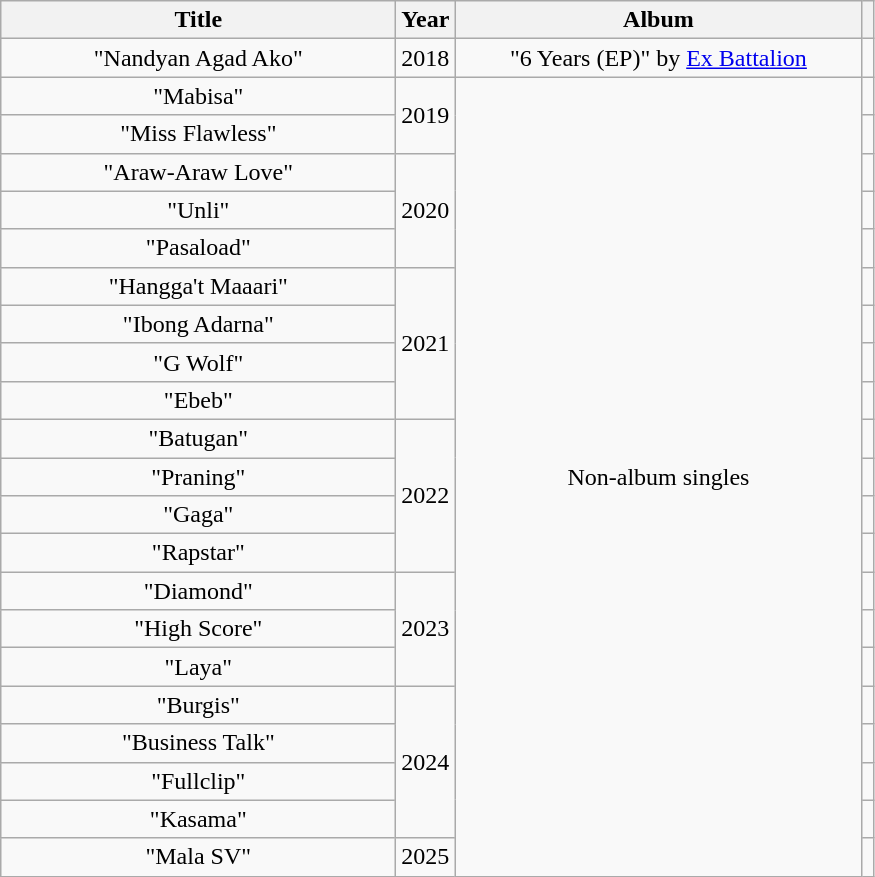<table class="wikitable plainrowheaders" style="text-align:center;">
<tr>
<th scope="col" rowspan="1" style="width:16em;">Title</th>
<th scope="col" rowspan="1" style="width:2em;">Year</th>
<th scope="col" rowspan="1" style="width:16.5em;">Album</th>
<th scope="col" class="unsortable"></th>
</tr>
<tr>
<td scope="row">"Nandyan Agad Ako"</td>
<td>2018</td>
<td>"6 Years (EP)" by <a href='#'>Ex Battalion</a></td>
<td></td>
</tr>
<tr>
<td scope="row">"Mabisa"<br></td>
<td rowspan="2">2019</td>
<td rowspan="21" align="center">Non-album singles</td>
</tr>
<tr>
<td scope="row">"Miss Flawless"<br></td>
<td></td>
</tr>
<tr>
<td scope="row">"Araw-Araw Love"</td>
<td rowspan="3">2020</td>
<td></td>
</tr>
<tr>
<td scope="row">"Unli"</td>
<td></td>
</tr>
<tr>
<td scope="row">"Pasaload"</td>
<td></td>
</tr>
<tr>
<td scope="row">"Hangga't Maaari"<br></td>
<td rowspan="4">2021</td>
<td></td>
</tr>
<tr>
<td scope="row">"Ibong Adarna"<br></td>
<td></td>
</tr>
<tr>
<td scope="row">"G Wolf"</td>
<td></td>
</tr>
<tr>
<td scope="row">"Ebeb"</td>
<td></td>
</tr>
<tr>
<td scope="row">"Batugan"</td>
<td rowspan="4">2022</td>
<td></td>
</tr>
<tr>
<td scope="row">"Praning"</td>
<td></td>
</tr>
<tr>
<td scope="row">"Gaga"<br></td>
<td></td>
</tr>
<tr>
<td scope="row">"Rapstar"</td>
<td></td>
</tr>
<tr>
<td scope="row">"Diamond"<br></td>
<td rowspan="3">2023</td>
<td></td>
</tr>
<tr>
<td scope="row">"High Score"</td>
<td></td>
</tr>
<tr>
<td scope="row">"Laya"<br></td>
<td></td>
</tr>
<tr>
<td scope="row">"Burgis"<br></td>
<td rowspan="4">2024</td>
<td></td>
</tr>
<tr>
<td scope="row">"Business Talk"</td>
<td></td>
</tr>
<tr>
<td scope="row">"Fullclip"<br></td>
<td></td>
</tr>
<tr>
<td scope="row">"Kasama"<br></td>
<td></td>
</tr>
<tr>
<td scope="row">"Mala SV"</td>
<td>2025</td>
<td></td>
</tr>
</table>
